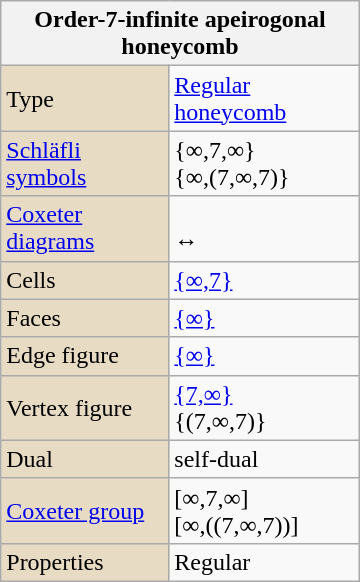<table class="wikitable" align="right" style="margin-left:10px" width=240>
<tr>
<th bgcolor=#e7dcc3 colspan=2>Order-7-infinite apeirogonal honeycomb</th>
</tr>
<tr>
<td bgcolor=#e7dcc3>Type</td>
<td><a href='#'>Regular honeycomb</a></td>
</tr>
<tr>
<td bgcolor=#e7dcc3><a href='#'>Schläfli symbols</a></td>
<td>{∞,7,∞}<br>{∞,(7,∞,7)}</td>
</tr>
<tr>
<td bgcolor=#e7dcc3><a href='#'>Coxeter diagrams</a></td>
<td><br> ↔ </td>
</tr>
<tr>
<td bgcolor=#e7dcc3>Cells</td>
<td><a href='#'>{∞,7}</a> </td>
</tr>
<tr>
<td bgcolor=#e7dcc3>Faces</td>
<td><a href='#'>{∞}</a></td>
</tr>
<tr>
<td bgcolor=#e7dcc3>Edge figure</td>
<td><a href='#'>{∞}</a></td>
</tr>
<tr>
<td bgcolor=#e7dcc3>Vertex figure</td>
<td> <a href='#'>{7,∞}</a><br> {(7,∞,7)}</td>
</tr>
<tr>
<td bgcolor=#e7dcc3>Dual</td>
<td>self-dual</td>
</tr>
<tr>
<td bgcolor=#e7dcc3><a href='#'>Coxeter group</a></td>
<td>[∞,7,∞]<br>[∞,((7,∞,7))]</td>
</tr>
<tr>
<td bgcolor=#e7dcc3>Properties</td>
<td>Regular</td>
</tr>
</table>
